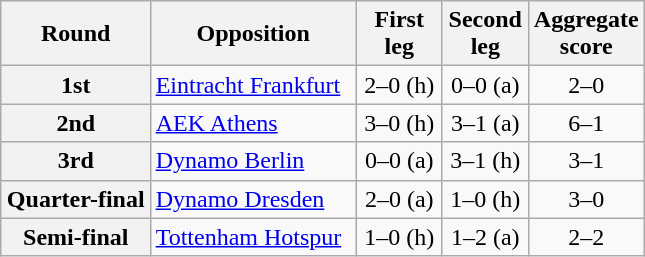<table class="wikitable plainrowheaders" style="text-align:center;margin-left:1em;float:right">
<tr>
<th scope=col>Round</th>
<th scope="col" style="width:130px;">Opposition</th>
<th scope="col" style="width:50px;">First leg</th>
<th scope="col" style="width:50px;">Second leg</th>
<th scope="col" style="width:50px;">Aggregate score</th>
</tr>
<tr>
<th scope=row style="text-align:center">1st</th>
<td align="left"><a href='#'>Eintracht Frankfurt</a></td>
<td>2–0 (h)</td>
<td>0–0 (a)</td>
<td>2–0</td>
</tr>
<tr>
<th scope=row style="text-align:center">2nd</th>
<td align="left"><a href='#'>AEK Athens</a></td>
<td>3–0 (h)</td>
<td>3–1 (a)</td>
<td>6–1</td>
</tr>
<tr>
<th scope=row style="text-align:center">3rd</th>
<td align="left"><a href='#'>Dynamo Berlin</a></td>
<td>0–0 (a)</td>
<td>3–1 (h)</td>
<td>3–1</td>
</tr>
<tr>
<th scope=row style="text-align:center">Quarter-final</th>
<td align="left"><a href='#'>Dynamo Dresden</a></td>
<td>2–0 (a)</td>
<td>1–0 (h)</td>
<td>3–0</td>
</tr>
<tr>
<th scope=row style="text-align:center">Semi-final</th>
<td align="left"><a href='#'>Tottenham Hotspur</a></td>
<td>1–0 (h)</td>
<td>1–2 (a)</td>
<td>2–2</td>
</tr>
</table>
